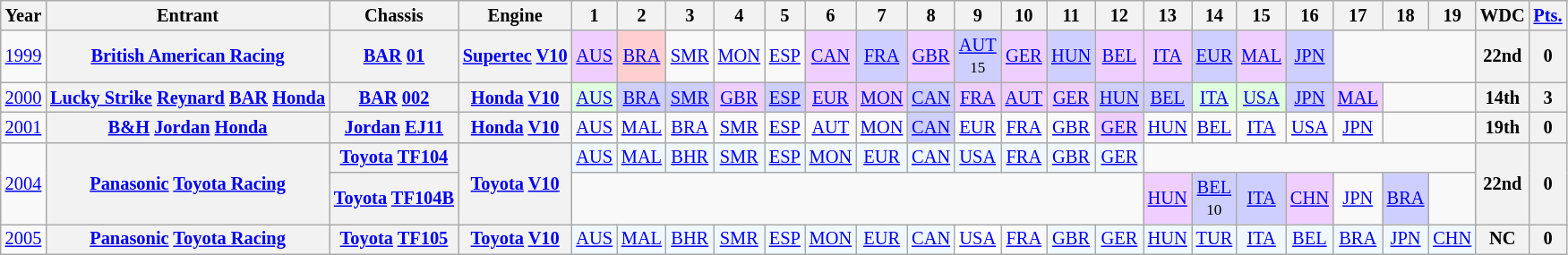<table class="wikitable" style="text-align:center; font-size:85%">
<tr>
<th>Year</th>
<th>Entrant</th>
<th>Chassis</th>
<th>Engine</th>
<th>1</th>
<th>2</th>
<th>3</th>
<th>4</th>
<th>5</th>
<th>6</th>
<th>7</th>
<th>8</th>
<th>9</th>
<th>10</th>
<th>11</th>
<th>12</th>
<th>13</th>
<th>14</th>
<th>15</th>
<th>16</th>
<th>17</th>
<th>18</th>
<th>19</th>
<th>WDC</th>
<th><a href='#'>Pts.</a></th>
</tr>
<tr>
<td><a href='#'>1999</a></td>
<th nowrap><a href='#'>British American Racing</a></th>
<th nowrap><a href='#'>BAR</a> <a href='#'>01</a></th>
<th nowrap><a href='#'>Supertec</a> <a href='#'>V10</a></th>
<td style="background:#EFCFFF;"><a href='#'>AUS</a><br></td>
<td style="background:#FFCFCF;"><a href='#'>BRA</a><br></td>
<td><a href='#'>SMR</a></td>
<td><a href='#'>MON</a></td>
<td><a href='#'>ESP</a></td>
<td style="background:#EFCFFF;"><a href='#'>CAN</a><br></td>
<td style="background:#CFCFFF;"><a href='#'>FRA</a><br></td>
<td style="background:#EFCFFF;"><a href='#'>GBR</a><br></td>
<td style="background:#CFCFFF;"><a href='#'>AUT</a><br><small>15</small></td>
<td style="background:#EFCFFF;"><a href='#'>GER</a><br></td>
<td style="background:#CFCFFF;"><a href='#'>HUN</a><br></td>
<td style="background:#EFCFFF;"><a href='#'>BEL</a><br></td>
<td style="background:#EFCFFF;"><a href='#'>ITA</a><br></td>
<td style="background:#CFCFFF;"><a href='#'>EUR</a><br></td>
<td style="background:#EFCFFF;"><a href='#'>MAL</a><br></td>
<td style="background:#CFCFFF;"><a href='#'>JPN</a><br></td>
<td colspan=3></td>
<th>22nd</th>
<th>0</th>
</tr>
<tr>
<td><a href='#'>2000</a></td>
<th nowrap><a href='#'>Lucky Strike</a> <a href='#'>Reynard</a> <a href='#'>BAR</a> <a href='#'>Honda</a></th>
<th nowrap><a href='#'>BAR</a> <a href='#'>002</a></th>
<th nowrap><a href='#'>Honda</a> <a href='#'>V10</a></th>
<td style="background:#DFFFDF;"><a href='#'>AUS</a><br></td>
<td style="background:#CFCFFF;"><a href='#'>BRA</a><br></td>
<td style="background:#CFCFFF;"><a href='#'>SMR</a><br></td>
<td style="background:#EFCFFF;"><a href='#'>GBR</a><br></td>
<td style="background:#CFCFFF;"><a href='#'>ESP</a><br></td>
<td style="background:#EFCFFF;"><a href='#'>EUR</a><br></td>
<td style="background:#EFCFFF;"><a href='#'>MON</a><br></td>
<td style="background:#CFCFFF;"><a href='#'>CAN</a><br></td>
<td style="background:#EFCFFF;"><a href='#'>FRA</a><br></td>
<td style="background:#EFCFFF;"><a href='#'>AUT</a><br></td>
<td style="background:#EFCFFF;"><a href='#'>GER</a><br></td>
<td style="background:#CFCFFF;"><a href='#'>HUN</a><br></td>
<td style="background:#CFCFFF;"><a href='#'>BEL</a><br></td>
<td style="background:#DFFFDF;"><a href='#'>ITA</a><br></td>
<td style="background:#DFFFDF;"><a href='#'>USA</a><br></td>
<td style="background:#CFCFFF;"><a href='#'>JPN</a><br></td>
<td style="background:#EFCFFF;"><a href='#'>MAL</a><br></td>
<td colspan=2></td>
<th>14th</th>
<th>3</th>
</tr>
<tr>
<td><a href='#'>2001</a></td>
<th nowrap><a href='#'>B&H</a> <a href='#'>Jordan</a> <a href='#'>Honda</a></th>
<th nowrap><a href='#'>Jordan</a> <a href='#'>EJ11</a></th>
<th nowrap><a href='#'>Honda</a> <a href='#'>V10</a></th>
<td><a href='#'>AUS</a></td>
<td><a href='#'>MAL</a></td>
<td><a href='#'>BRA</a></td>
<td><a href='#'>SMR</a></td>
<td><a href='#'>ESP</a></td>
<td><a href='#'>AUT</a></td>
<td><a href='#'>MON</a></td>
<td style="background:#CFCFFF;"><a href='#'>CAN</a><br></td>
<td><a href='#'>EUR</a></td>
<td><a href='#'>FRA</a></td>
<td><a href='#'>GBR</a></td>
<td style="background:#EFCFFF;"><a href='#'>GER</a><br></td>
<td><a href='#'>HUN</a></td>
<td><a href='#'>BEL</a></td>
<td><a href='#'>ITA</a></td>
<td><a href='#'>USA</a></td>
<td><a href='#'>JPN</a></td>
<td colspan=2></td>
<th>19th</th>
<th>0</th>
</tr>
<tr>
<td rowspan="2"><a href='#'>2004</a></td>
<th rowspan="2" nowrap><a href='#'>Panasonic</a> <a href='#'>Toyota Racing</a></th>
<th nowrap><a href='#'>Toyota</a> <a href='#'>TF104</a></th>
<th rowspan="2" nowrap><a href='#'>Toyota</a> <a href='#'>V10</a></th>
<td style="background:#F0F8FF;"><a href='#'>AUS</a><br></td>
<td style="background:#F0F8FF;"><a href='#'>MAL</a><br></td>
<td style="background:#F0F8FF;"><a href='#'>BHR</a><br></td>
<td style="background:#F0F8FF;"><a href='#'>SMR</a><br></td>
<td style="background:#F0F8FF;"><a href='#'>ESP</a><br></td>
<td style="background:#F0F8FF;"><a href='#'>MON</a><br></td>
<td style="background:#F0F8FF;"><a href='#'>EUR</a><br></td>
<td style="background:#F0F8FF;"><a href='#'>CAN</a><br></td>
<td style="background:#F0F8FF;"><a href='#'>USA</a><br></td>
<td style="background:#F0F8FF;"><a href='#'>FRA</a><br></td>
<td style="background:#F0F8FF;"><a href='#'>GBR</a><br></td>
<td style="background:#F0F8FF;"><a href='#'>GER</a><br></td>
<td colspan=7></td>
<th rowspan="2">22nd</th>
<th rowspan="2">0</th>
</tr>
<tr>
<th nowrap><a href='#'>Toyota</a> <a href='#'>TF104B</a></th>
<td colspan=12></td>
<td style="background:#EFCFFF;"><a href='#'>HUN</a><br></td>
<td style="background:#CFCFFF;"><a href='#'>BEL</a><br><small>10</small></td>
<td style="background:#CFCFFF;"><a href='#'>ITA</a><br></td>
<td style="background:#EFCFFF;"><a href='#'>CHN</a><br></td>
<td><a href='#'>JPN</a></td>
<td style="background:#CFCFFF;"><a href='#'>BRA</a><br></td>
<td></td>
</tr>
<tr>
<td><a href='#'>2005</a></td>
<th nowrap><a href='#'>Panasonic</a> <a href='#'>Toyota Racing</a></th>
<th nowrap><a href='#'>Toyota</a> <a href='#'>TF105</a></th>
<th nowrap><a href='#'>Toyota</a> <a href='#'>V10</a></th>
<td style="background:#F0F8FF;"><a href='#'>AUS</a><br></td>
<td style="background:#F0F8FF;"><a href='#'>MAL</a><br></td>
<td style="background:#F0F8FF;"><a href='#'>BHR</a><br></td>
<td style="background:#F0F8FF;"><a href='#'>SMR</a><br></td>
<td style="background:#F0F8FF;"><a href='#'>ESP</a><br></td>
<td style="background:#F0F8FF;"><a href='#'>MON</a><br></td>
<td style="background:#F0F8FF;"><a href='#'>EUR</a><br></td>
<td style="background:#F0F8FF;"><a href='#'>CAN</a><br></td>
<td style="background:#FFFFFF;"><a href='#'>USA</a><br></td>
<td><a href='#'>FRA</a></td>
<td style="background:#F0F8FF;"><a href='#'>GBR</a><br></td>
<td style="background:#F0F8FF;"><a href='#'>GER</a><br></td>
<td style="background:#F0F8FF;"><a href='#'>HUN</a><br></td>
<td style="background:#F0F8FF;"><a href='#'>TUR</a><br></td>
<td style="background:#F0F8FF;"><a href='#'>ITA</a><br></td>
<td style="background:#F0F8FF;"><a href='#'>BEL</a><br></td>
<td style="background:#F0F8FF;"><a href='#'>BRA</a><br></td>
<td style="background:#F0F8FF;"><a href='#'>JPN</a><br></td>
<td style="background:#F0F8FF;"><a href='#'>CHN</a><br></td>
<th>NC</th>
<th>0</th>
</tr>
</table>
